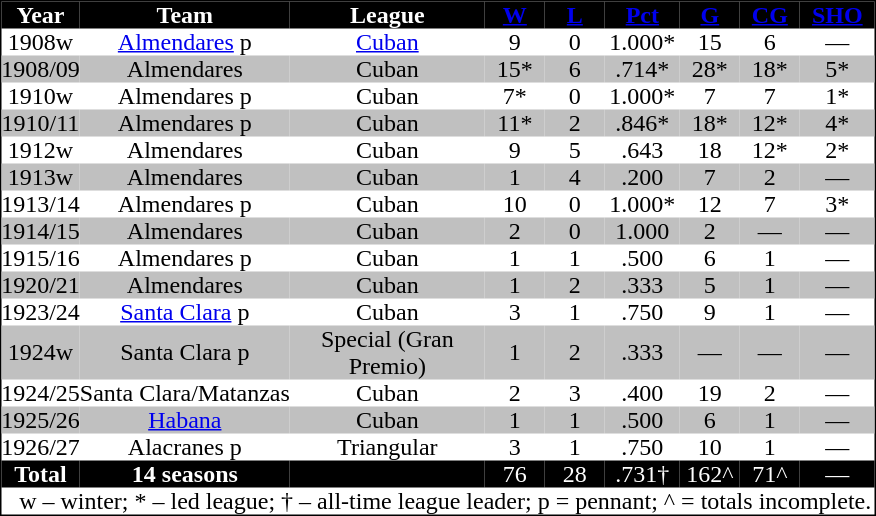<table cellspacing="0" cellpadding="0" align="center" style="border: 1px black solid;">
<tr style="background-color:black; color:white; text-align:center;">
<td width="50"><strong>Year</strong></td>
<td width="140"><strong>Team</strong></td>
<td width="130"><strong>League</strong></td>
<td width="40"><a href='#'><strong><span>W</span></strong></a></td>
<td width="40"><a href='#'><strong><span>L</span></strong></a></td>
<td width="50"><a href='#'><strong><span>Pct</span></strong></a></td>
<td width="40"><a href='#'><strong><span>G</span></strong></a></td>
<td width="40"><a href='#'><strong><span>CG</span></strong></a></td>
<td width="50"><a href='#'><strong><span>SHO</span></strong></a></td>
</tr>
<tr style="text-align:center;">
<td>1908w</td>
<td><a href='#'>Almendares</a> <span>p</span></td>
<td><a href='#'>Cuban</a></td>
<td>9</td>
<td>0</td>
<td>1.000<span>*</span></td>
<td>15</td>
<td>6</td>
<td>—</td>
</tr>
<tr style="background-color:silver; text-align:center;">
<td>1908/09</td>
<td>Almendares</td>
<td>Cuban</td>
<td>15<span>*</span></td>
<td>6</td>
<td>.714<span>*</span></td>
<td>28<span>*</span></td>
<td>18<span>*</span></td>
<td>5<span>*</span></td>
</tr>
<tr style="text-align:center;">
<td>1910w</td>
<td>Almendares <span>p</span></td>
<td>Cuban</td>
<td>7<span>*</span></td>
<td>0</td>
<td>1.000<span>*</span></td>
<td>7</td>
<td>7</td>
<td>1<span>*</span></td>
</tr>
<tr style="background-color:silver; text-align:center;">
<td>1910/11</td>
<td>Almendares <span>p</span></td>
<td>Cuban</td>
<td>11<span>*</span></td>
<td>2</td>
<td>.846<span>*</span></td>
<td>18<span>*</span></td>
<td>12<span>*</span></td>
<td>4<span>*</span></td>
</tr>
<tr style="text-align:center;">
<td>1912w</td>
<td>Almendares</td>
<td>Cuban</td>
<td>9</td>
<td>5</td>
<td>.643</td>
<td>18</td>
<td>12<span>*</span></td>
<td>2<span>*</span></td>
</tr>
<tr style="background-color:silver; text-align:center;">
<td>1913w</td>
<td>Almendares</td>
<td>Cuban</td>
<td>1</td>
<td>4</td>
<td>.200</td>
<td>7</td>
<td>2</td>
<td>—</td>
</tr>
<tr style="text-align:center;">
<td>1913/14</td>
<td>Almendares <span>p</span></td>
<td>Cuban</td>
<td>10</td>
<td>0</td>
<td>1.000<span>*</span></td>
<td>12</td>
<td>7</td>
<td>3<span>*</span></td>
</tr>
<tr style="background-color:silver; text-align:center;">
<td>1914/15</td>
<td>Almendares</td>
<td>Cuban</td>
<td>2</td>
<td>0</td>
<td>1.000</td>
<td>2</td>
<td>—</td>
<td>—</td>
</tr>
<tr style="text-align:center;">
<td>1915/16</td>
<td>Almendares <span>p</span></td>
<td>Cuban</td>
<td>1</td>
<td>1</td>
<td>.500</td>
<td>6</td>
<td>1</td>
<td>—</td>
</tr>
<tr style="background-color:silver; text-align:center;">
<td>1920/21</td>
<td>Almendares</td>
<td>Cuban</td>
<td>1</td>
<td>2</td>
<td>.333</td>
<td>5</td>
<td>1</td>
<td>—</td>
</tr>
<tr style="text-align:center;">
<td>1923/24</td>
<td><a href='#'>Santa Clara</a> <span>p</span></td>
<td>Cuban</td>
<td>3</td>
<td>1</td>
<td>.750</td>
<td>9</td>
<td>1</td>
<td>—</td>
</tr>
<tr style="background-color:silver; text-align:center;">
<td>1924w</td>
<td>Santa Clara <span>p</span></td>
<td>Special (Gran Premio)</td>
<td>1</td>
<td>2</td>
<td>.333</td>
<td>—</td>
<td>—</td>
<td>—</td>
</tr>
<tr style="text-align:center;">
<td>1924/25</td>
<td>Santa Clara/Matanzas</td>
<td>Cuban</td>
<td>2</td>
<td>3</td>
<td>.400</td>
<td>19</td>
<td>2</td>
<td>—</td>
</tr>
<tr style="background-color:silver; text-align:center;">
<td>1925/26</td>
<td><a href='#'>Habana</a></td>
<td>Cuban</td>
<td>1</td>
<td>1</td>
<td>.500</td>
<td>6</td>
<td>1</td>
<td>—</td>
</tr>
<tr style="text-align:center;">
<td>1926/27</td>
<td>Alacranes <span>p</span></td>
<td>Triangular</td>
<td>3</td>
<td>1</td>
<td>.750</td>
<td>10</td>
<td>1</td>
<td>—</td>
</tr>
<tr style="background-color:black; color:white; text-align:center;">
<td><strong>Total</strong></td>
<td><strong>14 seasons</strong></td>
<td></td>
<td>76</td>
<td>28</td>
<td>.731<span>†</span></td>
<td>162<span>^</span></td>
<td>71<span>^</span></td>
<td>—</td>
</tr>
<tr>
<td colspan="9">   w – winter; <span>*</span> – led league; <span>†</span> – all-time league leader; <span>p</span> = pennant; <span>^</span> = totals incomplete.</td>
</tr>
<tr>
</tr>
</table>
